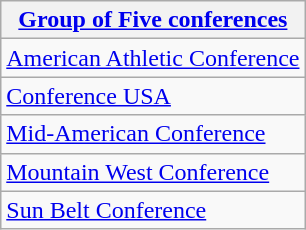<table class="wikitable">
<tr>
<th><a href='#'>Group of Five conferences</a></th>
</tr>
<tr>
<td><a href='#'>American Athletic Conference</a></td>
</tr>
<tr>
<td><a href='#'>Conference USA</a></td>
</tr>
<tr>
<td><a href='#'>Mid-American Conference</a></td>
</tr>
<tr>
<td><a href='#'>Mountain West Conference</a></td>
</tr>
<tr>
<td><a href='#'>Sun Belt Conference</a></td>
</tr>
</table>
